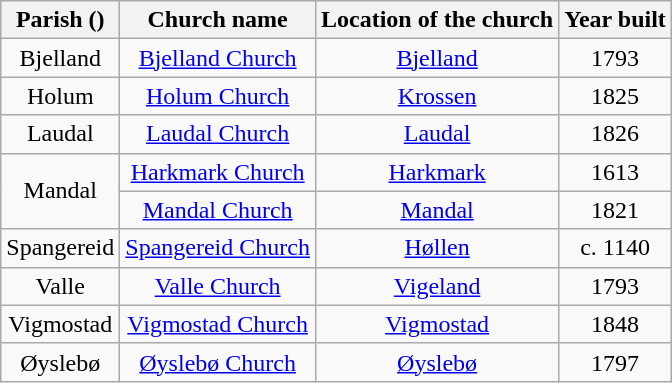<table class="wikitable" style="text-align:center">
<tr>
<th>Parish ()</th>
<th>Church name</th>
<th>Location of the church</th>
<th>Year built</th>
</tr>
<tr>
<td rowspan="1">Bjelland</td>
<td><a href='#'>Bjelland Church</a></td>
<td><a href='#'>Bjelland</a></td>
<td>1793</td>
</tr>
<tr>
<td rowspan="1">Holum</td>
<td><a href='#'>Holum Church</a></td>
<td><a href='#'>Krossen</a></td>
<td>1825</td>
</tr>
<tr>
<td rowspan="1">Laudal</td>
<td><a href='#'>Laudal Church</a></td>
<td><a href='#'>Laudal</a></td>
<td>1826</td>
</tr>
<tr>
<td rowspan="2">Mandal</td>
<td><a href='#'>Harkmark Church</a></td>
<td><a href='#'>Harkmark</a></td>
<td>1613</td>
</tr>
<tr>
<td><a href='#'>Mandal Church</a></td>
<td><a href='#'>Mandal</a></td>
<td>1821</td>
</tr>
<tr>
<td rowspan="1">Spangereid</td>
<td><a href='#'>Spangereid Church</a></td>
<td><a href='#'>Høllen</a></td>
<td>c. 1140</td>
</tr>
<tr>
<td rowspan="1">Valle</td>
<td><a href='#'>Valle Church</a></td>
<td><a href='#'>Vigeland</a></td>
<td>1793</td>
</tr>
<tr>
<td rowspan="1">Vigmostad</td>
<td><a href='#'>Vigmostad Church</a></td>
<td><a href='#'>Vigmostad</a></td>
<td>1848</td>
</tr>
<tr>
<td rowspan="1">Øyslebø</td>
<td><a href='#'>Øyslebø Church</a></td>
<td><a href='#'>Øyslebø</a></td>
<td>1797</td>
</tr>
</table>
